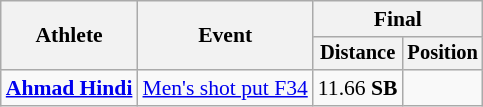<table class=wikitable style="font-size:90%">
<tr>
<th rowspan="2">Athlete</th>
<th rowspan="2">Event</th>
<th colspan="2">Final</th>
</tr>
<tr style="font-size:95%">
<th>Distance</th>
<th>Position</th>
</tr>
<tr align=center>
<td align=left><strong><a href='#'>Ahmad Hindi</a></strong></td>
<td align=left><a href='#'>Men's shot put F34</a></td>
<td>11.66 <strong>SB</strong></td>
<td></td>
</tr>
</table>
